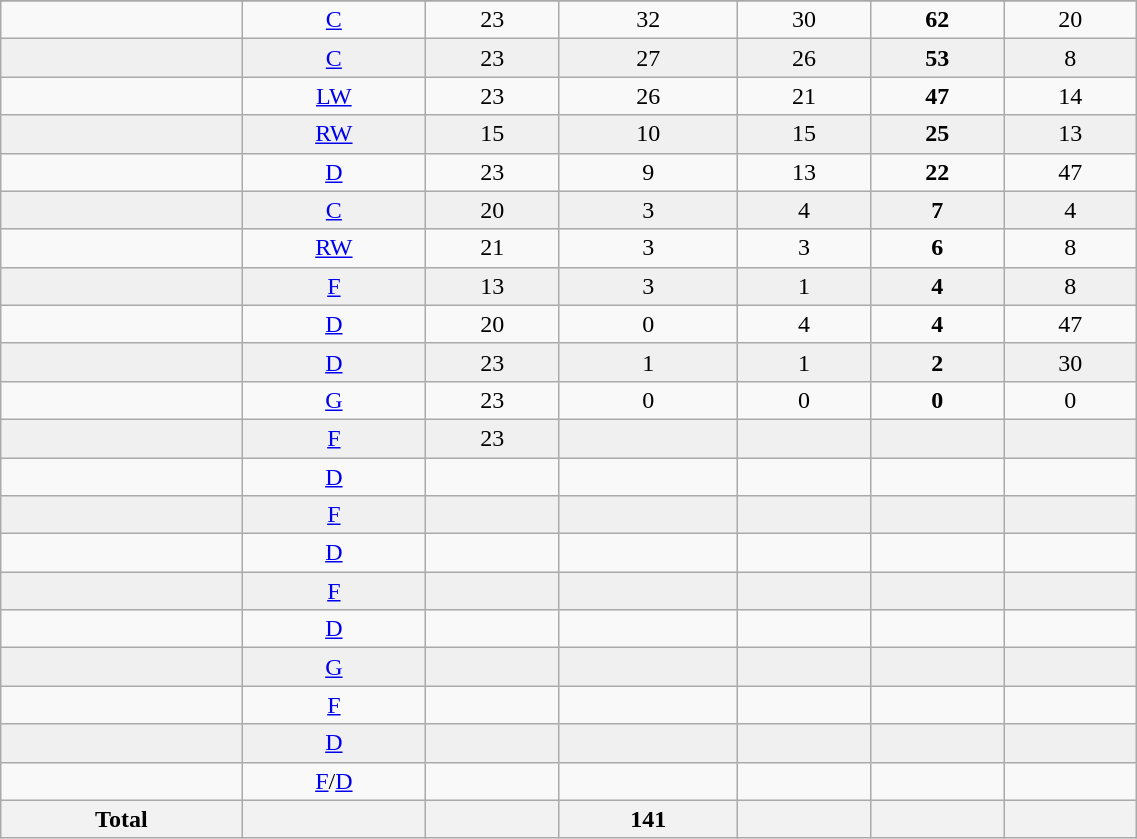<table class="wikitable sortable" width ="60%">
<tr align="center">
</tr>
<tr align="center" bgcolor="">
<td></td>
<td><a href='#'>C</a></td>
<td>23</td>
<td>32</td>
<td>30</td>
<td><strong>62</strong></td>
<td>20</td>
</tr>
<tr align="center" bgcolor="f0f0f0">
<td></td>
<td><a href='#'>C</a></td>
<td>23</td>
<td>27</td>
<td>26</td>
<td><strong>53</strong></td>
<td>8</td>
</tr>
<tr align="center" bgcolor="">
<td></td>
<td><a href='#'>LW</a></td>
<td>23</td>
<td>26</td>
<td>21</td>
<td><strong>47</strong></td>
<td>14</td>
</tr>
<tr align="center" bgcolor="f0f0f0">
<td></td>
<td><a href='#'>RW</a></td>
<td>15</td>
<td>10</td>
<td>15</td>
<td><strong>25</strong></td>
<td>13</td>
</tr>
<tr align="center" bgcolor="">
<td></td>
<td><a href='#'>D</a></td>
<td>23</td>
<td>9</td>
<td>13</td>
<td><strong>22</strong></td>
<td>47</td>
</tr>
<tr align="center" bgcolor="f0f0f0">
<td></td>
<td><a href='#'>C</a></td>
<td>20</td>
<td>3</td>
<td>4</td>
<td><strong>7</strong></td>
<td>4</td>
</tr>
<tr align="center" bgcolor="">
<td></td>
<td><a href='#'>RW</a></td>
<td>21</td>
<td>3</td>
<td>3</td>
<td><strong>6</strong></td>
<td>8</td>
</tr>
<tr align="center" bgcolor="f0f0f0">
<td></td>
<td><a href='#'>F</a></td>
<td>13</td>
<td>3</td>
<td>1</td>
<td><strong>4</strong></td>
<td>8</td>
</tr>
<tr align="center" bgcolor="">
<td></td>
<td><a href='#'>D</a></td>
<td>20</td>
<td>0</td>
<td>4</td>
<td><strong>4</strong></td>
<td>47</td>
</tr>
<tr align="center" bgcolor="f0f0f0">
<td></td>
<td><a href='#'>D</a></td>
<td>23</td>
<td>1</td>
<td>1</td>
<td><strong>2</strong></td>
<td>30</td>
</tr>
<tr align="center" bgcolor="">
<td></td>
<td><a href='#'>G</a></td>
<td>23</td>
<td>0</td>
<td>0</td>
<td><strong>0</strong></td>
<td>0</td>
</tr>
<tr align="center" bgcolor="f0f0f0">
<td></td>
<td><a href='#'>F</a></td>
<td>23</td>
<td></td>
<td></td>
<td></td>
<td></td>
</tr>
<tr align="center" bgcolor="">
<td></td>
<td><a href='#'>D</a></td>
<td></td>
<td></td>
<td></td>
<td></td>
<td></td>
</tr>
<tr align="center" bgcolor="f0f0f0">
<td></td>
<td><a href='#'>F</a></td>
<td></td>
<td></td>
<td></td>
<td></td>
<td></td>
</tr>
<tr align="center" bgcolor="">
<td></td>
<td><a href='#'>D</a></td>
<td></td>
<td></td>
<td></td>
<td></td>
<td></td>
</tr>
<tr align="center" bgcolor="f0f0f0">
<td></td>
<td><a href='#'>F</a></td>
<td></td>
<td></td>
<td></td>
<td></td>
<td></td>
</tr>
<tr align="center" bgcolor="">
<td></td>
<td><a href='#'>D</a></td>
<td></td>
<td></td>
<td></td>
<td></td>
<td></td>
</tr>
<tr align="center" bgcolor="f0f0f0">
<td></td>
<td><a href='#'>G</a></td>
<td></td>
<td></td>
<td></td>
<td></td>
<td></td>
</tr>
<tr align="center" bgcolor="">
<td></td>
<td><a href='#'>F</a></td>
<td></td>
<td></td>
<td></td>
<td></td>
<td></td>
</tr>
<tr align="center" bgcolor="f0f0f0">
<td></td>
<td><a href='#'>D</a></td>
<td></td>
<td></td>
<td></td>
<td></td>
<td></td>
</tr>
<tr align="center" bgcolor="">
<td></td>
<td><a href='#'>F</a>/<a href='#'>D</a></td>
<td></td>
<td></td>
<td></td>
<td></td>
<td></td>
</tr>
<tr>
<th>Total</th>
<th></th>
<th></th>
<th>141</th>
<th></th>
<th></th>
<th></th>
</tr>
</table>
